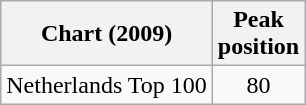<table class="wikitable">
<tr>
<th>Chart (2009)</th>
<th>Peak<br>position</th>
</tr>
<tr>
<td>Netherlands Top 100</td>
<td align="center">80</td>
</tr>
</table>
